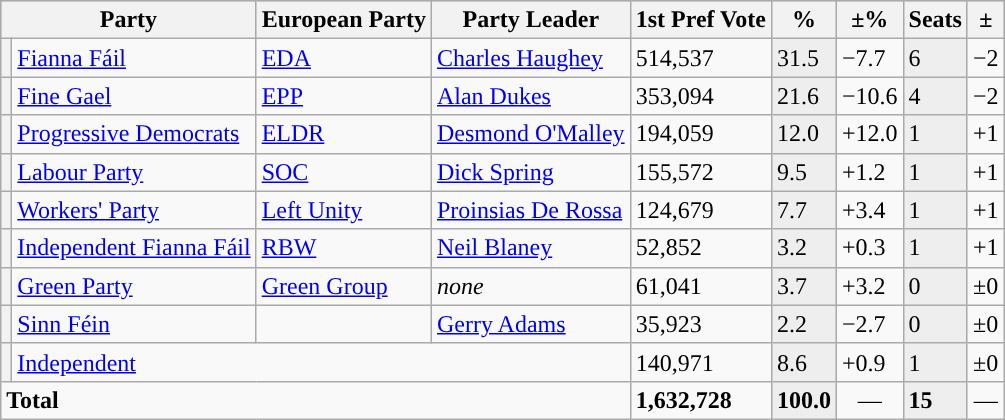<table class="wikitable">
<tr style="background-color:#C9C9C9">
<th colspan=2>Party</th>
<th>European Party</th>
<th>Party Leader</th>
<th>1st Pref Vote</th>
<th>%</th>
<th>±%</th>
<th>Seats</th>
<th>±</th>
</tr>
<tr>
<th style="background-color: "></th>
<td><a href='#'>Fianna Fáil</a></td>
<td><a href='#'>EDA</a></td>
<td><a href='#'>Charles Haughey</a></td>
<td>514,537</td>
<td style="background-color:#EEEEEE">31.5</td>
<td>−7.7</td>
<td style="background-color:#EEEEEE">6</td>
<td>−2</td>
</tr>
<tr>
<th style="background-color: "></th>
<td><a href='#'>Fine Gael</a></td>
<td><a href='#'>EPP</a></td>
<td><a href='#'>Alan Dukes</a></td>
<td>353,094</td>
<td style="background-color:#EEEEEE">21.6</td>
<td>−10.6</td>
<td style="background-color:#EEEEEE">4</td>
<td>−2</td>
</tr>
<tr>
<th style="background-color: "></th>
<td><a href='#'>Progressive Democrats</a></td>
<td><a href='#'>ELDR</a></td>
<td><a href='#'>Desmond O'Malley</a></td>
<td>194,059</td>
<td style="background-color:#EEEEEE">12.0</td>
<td>+12.0</td>
<td style="background-color:#EEEEEE">1</td>
<td>+1</td>
</tr>
<tr>
<th style="background-color: "></th>
<td><a href='#'>Labour Party</a></td>
<td><a href='#'>SOC</a></td>
<td><a href='#'>Dick Spring</a></td>
<td>155,572</td>
<td style="background-color:#EEEEEE">9.5</td>
<td>+1.2</td>
<td style="background-color:#EEEEEE">1</td>
<td>+1</td>
</tr>
<tr>
<th style="background-color: "></th>
<td><a href='#'>Workers' Party</a></td>
<td><a href='#'>Left Unity</a></td>
<td><a href='#'>Proinsias De Rossa</a></td>
<td>124,679</td>
<td style="background-color:#EEEEEE">7.7</td>
<td>+3.4</td>
<td style="background-color:#EEEEEE">1</td>
<td>+1</td>
</tr>
<tr>
<th style="background-color: "></th>
<td><a href='#'>Independent Fianna Fáil</a></td>
<td><a href='#'>RBW</a></td>
<td><a href='#'>Neil Blaney</a></td>
<td>52,852</td>
<td style="background-color:#EEEEEE">3.2</td>
<td>+0.3</td>
<td style="background-color:#EEEEEE">1</td>
<td>+1</td>
</tr>
<tr>
<th style="background-color: "></th>
<td><a href='#'>Green Party</a></td>
<td><a href='#'>Green Group</a></td>
<td><em>none</em></td>
<td>61,041</td>
<td style="background-color:#EEEEEE">3.7</td>
<td>+3.2</td>
<td style="background-color:#EEEEEE">0</td>
<td>±0</td>
</tr>
<tr>
<th style="background-color: "></th>
<td><a href='#'>Sinn Féin</a></td>
<td></td>
<td><a href='#'>Gerry Adams</a></td>
<td>35,923</td>
<td style="background-color:#EEEEEE">2.2</td>
<td>−2.7</td>
<td style="background-color:#EEEEEE">0</td>
<td>±0</td>
</tr>
<tr>
<th style="background-color: "></th>
<td colspan=3><a href='#'>Independent</a></td>
<td>140,971</td>
<td style="background-color:#EEEEEE">8.6</td>
<td>+0.9</td>
<td style="background-color:#EEEEEE">1</td>
<td>±0</td>
</tr>
<tr>
<td colspan=4><strong>Total</strong></td>
<td><strong>1,632,728</strong></td>
<td style="background-color:#EEEEEE"><strong>100.0</strong></td>
<td align=center>—</td>
<td style="background-color:#EEEEEE"><strong>15</strong></td>
<td align=center>—</td>
</tr>
</table>
